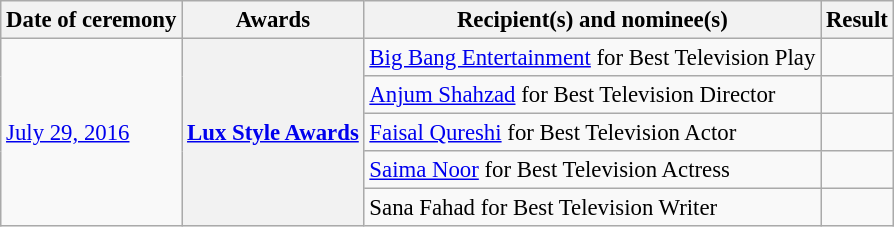<table class="wikitable plainrowheaders sortable" style="font-size: 95%;">
<tr>
<th scope="col">Date of ceremony</th>
<th scope="col">Awards</th>
<th scope="col">Recipient(s) and nominee(s)</th>
<th scope="col">Result</th>
</tr>
<tr>
<td scope="row" rowspan="5"><a href='#'>July 29, 2016</a></td>
<th scope="row" rowspan="5"><a href='#'>Lux Style Awards</a></th>
<td><a href='#'>Big Bang Entertainment</a> for Best Television Play</td>
<td></td>
</tr>
<tr>
<td><a href='#'>Anjum Shahzad</a> for Best Television Director</td>
<td></td>
</tr>
<tr>
<td><a href='#'>Faisal Qureshi</a> for Best Television Actor</td>
<td></td>
</tr>
<tr>
<td><a href='#'>Saima Noor</a> for Best Television Actress</td>
<td></td>
</tr>
<tr>
<td>Sana Fahad for Best Television Writer</td>
<td></td>
</tr>
</table>
